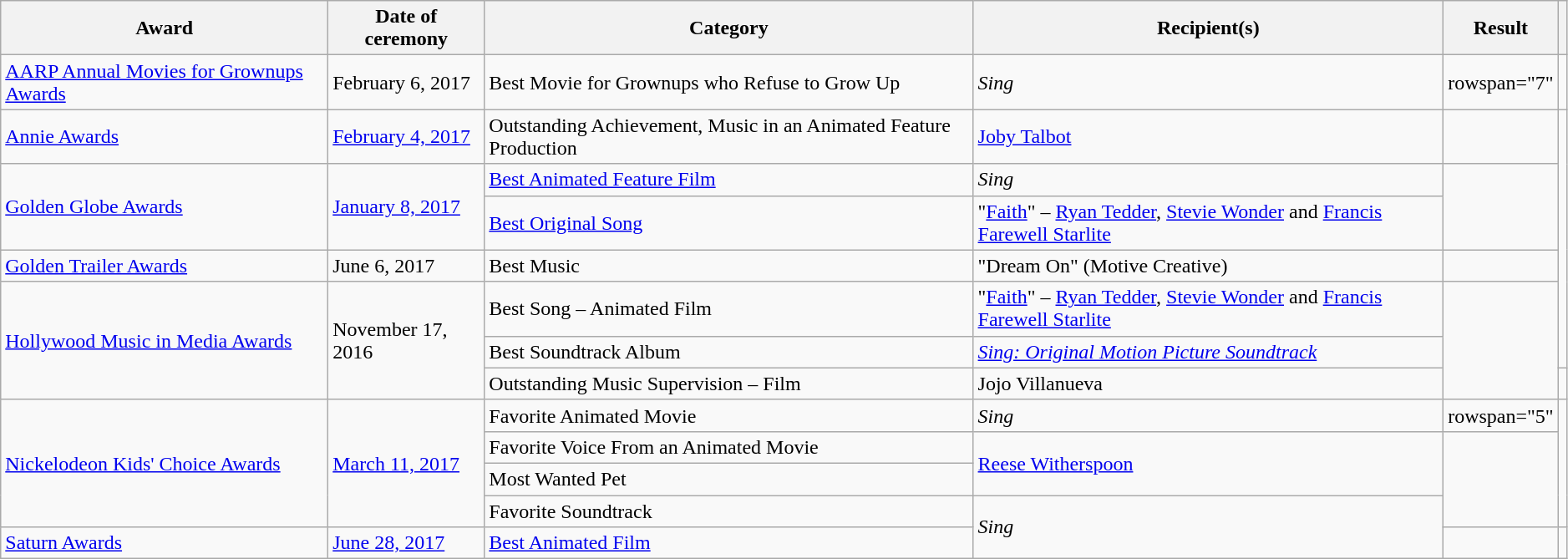<table class="wikitable sortable plainrowheaders" style="width: 99%;">
<tr>
<th scope="col">Award</th>
<th scope="col">Date of ceremony</th>
<th scope="col">Category</th>
<th scope="col" style="width:30%;">Recipient(s)</th>
<th scope="col">Result</th>
<th scope="col" class="unsortable"></th>
</tr>
<tr>
<td><a href='#'>AARP Annual Movies for Grownups Awards</a></td>
<td>February 6, 2017</td>
<td>Best Movie for Grownups who Refuse to Grow Up</td>
<td><em>Sing</em></td>
<td>rowspan="7" </td>
<td></td>
</tr>
<tr>
<td><a href='#'>Annie Awards</a></td>
<td><a href='#'>February 4, 2017</a></td>
<td>Outstanding Achievement, Music in an Animated Feature Production</td>
<td><a href='#'>Joby Talbot</a></td>
<td></td>
</tr>
<tr>
<td rowspan="2"><a href='#'>Golden Globe Awards</a></td>
<td rowspan="2"><a href='#'>January 8, 2017</a></td>
<td><a href='#'>Best Animated Feature Film</a></td>
<td><em>Sing</em></td>
<td rowspan="2"></td>
</tr>
<tr>
<td><a href='#'>Best Original Song</a></td>
<td>"<a href='#'>Faith</a>" – <a href='#'>Ryan Tedder</a>, <a href='#'>Stevie Wonder</a> and <a href='#'>Francis Farewell Starlite</a></td>
</tr>
<tr>
<td><a href='#'>Golden Trailer Awards</a></td>
<td>June 6, 2017</td>
<td>Best Music</td>
<td>"Dream On" (Motive Creative)</td>
<td></td>
</tr>
<tr>
<td rowspan="3"><a href='#'>Hollywood Music in Media Awards</a></td>
<td rowspan="3">November 17, 2016</td>
<td>Best Song – Animated Film</td>
<td>"<a href='#'>Faith</a>" – <a href='#'>Ryan Tedder</a>, <a href='#'>Stevie Wonder</a> and <a href='#'>Francis Farewell Starlite</a></td>
<td rowspan="3"></td>
</tr>
<tr>
<td>Best Soundtrack Album</td>
<td><em><a href='#'>Sing: Original Motion Picture Soundtrack</a></em></td>
</tr>
<tr>
<td>Outstanding Music Supervision – Film</td>
<td>Jojo Villanueva</td>
<td></td>
</tr>
<tr>
<td rowspan="4"><a href='#'>Nickelodeon Kids' Choice Awards</a></td>
<td rowspan="4"><a href='#'>March 11, 2017</a></td>
<td>Favorite Animated Movie</td>
<td><em>Sing</em></td>
<td>rowspan="5" </td>
<td rowspan="4"></td>
</tr>
<tr>
<td>Favorite Voice From an Animated Movie</td>
<td rowspan="2"><a href='#'>Reese Witherspoon</a></td>
</tr>
<tr>
<td>Most Wanted Pet</td>
</tr>
<tr>
<td>Favorite Soundtrack</td>
<td rowspan="2"><em>Sing</em></td>
</tr>
<tr>
<td><a href='#'>Saturn Awards</a></td>
<td><a href='#'>June 28, 2017</a></td>
<td><a href='#'>Best Animated Film</a></td>
<td></td>
</tr>
</table>
